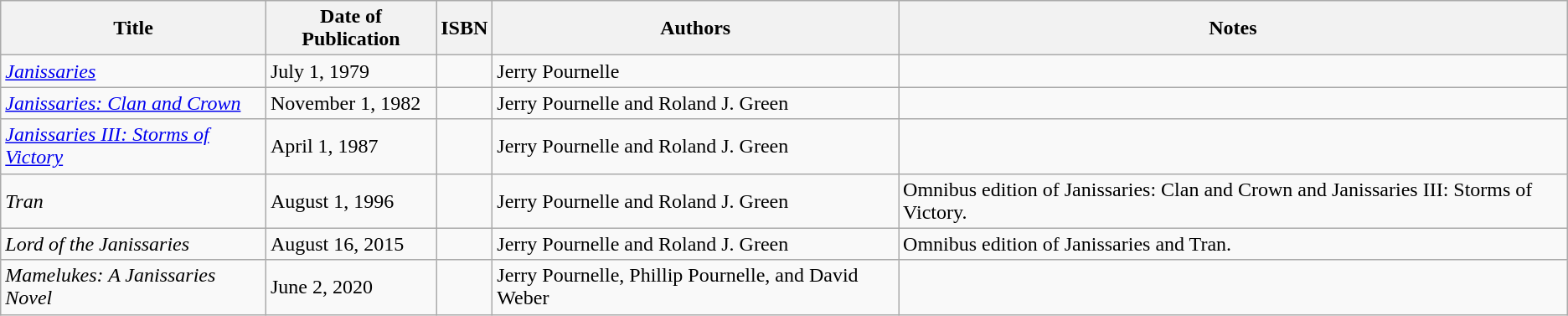<table class=wikitable>
<tr>
<th>Title</th>
<th>Date of Publication</th>
<th>ISBN</th>
<th>Authors</th>
<th>Notes</th>
</tr>
<tr>
<td><em><a href='#'>Janissaries</a></em></td>
<td>July 1, 1979</td>
<td></td>
<td>Jerry Pournelle</td>
<td></td>
</tr>
<tr>
<td><em><a href='#'>Janissaries: Clan and Crown</a></em></td>
<td>November 1, 1982</td>
<td></td>
<td>Jerry Pournelle and Roland J. Green</td>
<td></td>
</tr>
<tr>
<td><em><a href='#'>Janissaries III: Storms of Victory</a></em></td>
<td>April 1, 1987</td>
<td></td>
<td>Jerry Pournelle and Roland J. Green</td>
<td></td>
</tr>
<tr>
<td><em>Tran</em></td>
<td>August 1, 1996</td>
<td></td>
<td>Jerry Pournelle and Roland J. Green</td>
<td>Omnibus edition of Janissaries: Clan and Crown and Janissaries III: Storms of Victory.</td>
</tr>
<tr>
<td><em>Lord of the Janissaries</em></td>
<td>August 16, 2015</td>
<td></td>
<td>Jerry Pournelle and Roland J. Green</td>
<td>Omnibus edition of Janissaries and Tran.</td>
</tr>
<tr>
<td><em>Mamelukes: A Janissaries Novel</em></td>
<td>June 2, 2020</td>
<td></td>
<td>Jerry Pournelle, Phillip Pournelle, and David Weber</td>
<td></td>
</tr>
</table>
